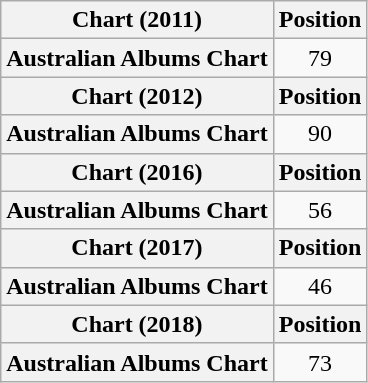<table class="wikitable plainrowheaders" style="text-align:center;">
<tr>
<th>Chart (2011)</th>
<th>Position</th>
</tr>
<tr>
<th scope="row">Australian Albums Chart</th>
<td>79</td>
</tr>
<tr>
<th>Chart (2012)</th>
<th>Position</th>
</tr>
<tr>
<th scope="row">Australian Albums Chart</th>
<td>90</td>
</tr>
<tr>
<th>Chart (2016)</th>
<th>Position</th>
</tr>
<tr>
<th scope="row">Australian Albums Chart</th>
<td>56</td>
</tr>
<tr>
<th>Chart (2017)</th>
<th>Position</th>
</tr>
<tr>
<th scope="row">Australian Albums Chart</th>
<td>46</td>
</tr>
<tr>
<th>Chart (2018)</th>
<th>Position</th>
</tr>
<tr>
<th scope="row">Australian Albums Chart</th>
<td>73</td>
</tr>
</table>
